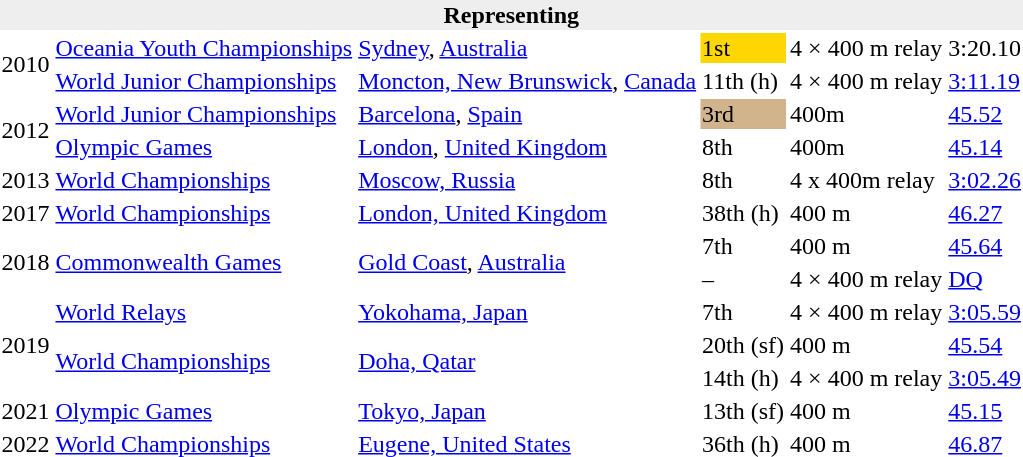<table>
<tr>
<th style="background:#eee;" colspan="6">Representing </th>
</tr>
<tr>
<td rowspan=2>2010</td>
<td><a href='#'>Oceania Youth Championships</a></td>
<td><a href='#'>Sydney</a>, <a href='#'>Australia</a></td>
<td bgcolor=gold>1st</td>
<td>4 × 400 m relay</td>
<td>3:20.10</td>
</tr>
<tr>
<td><a href='#'>World Junior Championships</a></td>
<td><a href='#'>Moncton, New Brunswick</a>, <a href='#'>Canada</a></td>
<td>11th (h)</td>
<td>4 × 400 m relay</td>
<td><a href='#'>3:11.19</a></td>
</tr>
<tr>
<td rowspan=2>2012</td>
<td><a href='#'>World Junior Championships</a></td>
<td><a href='#'>Barcelona</a>, <a href='#'>Spain</a></td>
<td bgcolor=tan>3rd</td>
<td>400m</td>
<td><a href='#'>45.52</a></td>
</tr>
<tr>
<td><a href='#'>Olympic Games</a></td>
<td><a href='#'>London</a>, <a href='#'>United Kingdom</a></td>
<td>8th</td>
<td>400m</td>
<td><a href='#'>45.14</a></td>
</tr>
<tr>
<td>2013</td>
<td><a href='#'>World Championships</a></td>
<td><a href='#'>Moscow, Russia</a></td>
<td>8th</td>
<td>4 x 400m relay</td>
<td><a href='#'>3:02.26</a></td>
</tr>
<tr>
<td>2017</td>
<td><a href='#'>World Championships</a></td>
<td><a href='#'>London, United Kingdom</a></td>
<td>38th (h)</td>
<td>400 m</td>
<td><a href='#'>46.27</a></td>
</tr>
<tr>
<td rowspan=2>2018</td>
<td rowspan=2><a href='#'>Commonwealth Games</a></td>
<td rowspan=2><a href='#'>Gold Coast</a>, <a href='#'>Australia</a></td>
<td>7th</td>
<td>400 m</td>
<td><a href='#'>45.64</a></td>
</tr>
<tr>
<td>–</td>
<td>4 × 400 m relay</td>
<td><a href='#'>DQ</a></td>
</tr>
<tr>
<td rowspan=3>2019</td>
<td><a href='#'>World Relays</a></td>
<td><a href='#'>Yokohama, Japan</a></td>
<td>7th</td>
<td>4 × 400 m relay</td>
<td><a href='#'>3:05.59</a></td>
</tr>
<tr>
<td rowspan=2><a href='#'>World Championships</a></td>
<td rowspan=2><a href='#'>Doha, Qatar</a></td>
<td>20th (sf)</td>
<td>400 m</td>
<td><a href='#'>45.54</a></td>
</tr>
<tr>
<td>14th (h)</td>
<td>4 × 400 m relay</td>
<td><a href='#'>3:05.49</a></td>
</tr>
<tr>
<td>2021</td>
<td><a href='#'>Olympic Games</a></td>
<td><a href='#'>Tokyo, Japan</a></td>
<td>13th (sf)</td>
<td>400 m</td>
<td><a href='#'>45.15</a></td>
</tr>
<tr>
<td>2022</td>
<td><a href='#'>World Championships</a></td>
<td><a href='#'>Eugene, United States</a></td>
<td>36th (h)</td>
<td>400 m</td>
<td><a href='#'>46.87</a></td>
</tr>
</table>
